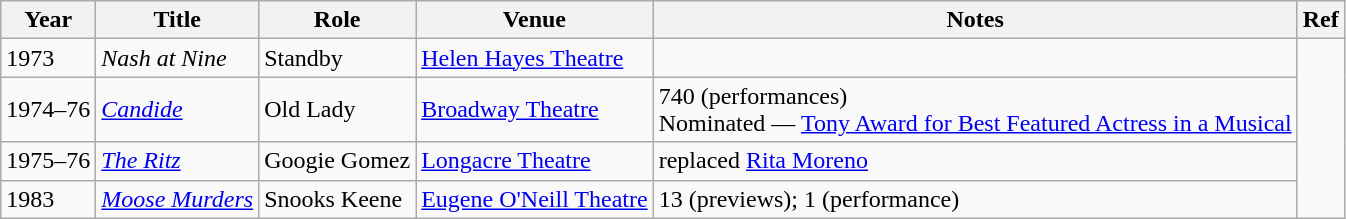<table class="wikitable">
<tr>
<th>Year</th>
<th>Title</th>
<th>Role</th>
<th>Venue</th>
<th>Notes</th>
<th>Ref</th>
</tr>
<tr>
<td>1973</td>
<td><em>Nash at Nine</em></td>
<td>Standby</td>
<td><a href='#'>Helen Hayes Theatre</a></td>
<td></td>
<td rowspan="4"></td>
</tr>
<tr>
<td>1974–76</td>
<td><em><a href='#'>Candide</a></em></td>
<td>Old Lady</td>
<td><a href='#'>Broadway Theatre</a></td>
<td>740 (performances)<br>Nominated — <a href='#'>Tony Award for Best Featured Actress in a Musical</a></td>
</tr>
<tr>
<td>1975–76</td>
<td><em><a href='#'>The Ritz</a></em></td>
<td>Googie Gomez</td>
<td><a href='#'>Longacre Theatre</a></td>
<td>replaced <a href='#'>Rita Moreno</a></td>
</tr>
<tr>
<td>1983</td>
<td><em><a href='#'>Moose Murders</a></em></td>
<td>Snooks Keene</td>
<td><a href='#'>Eugene O'Neill Theatre</a></td>
<td>13 (previews); 1 (performance)</td>
</tr>
</table>
